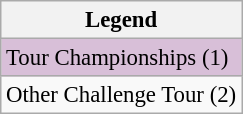<table class="wikitable" style="font-size:95%;">
<tr>
<th>Legend</th>
</tr>
<tr style="background:thistle;">
<td>Tour Championships (1)</td>
</tr>
<tr>
<td>Other Challenge Tour (2)</td>
</tr>
</table>
